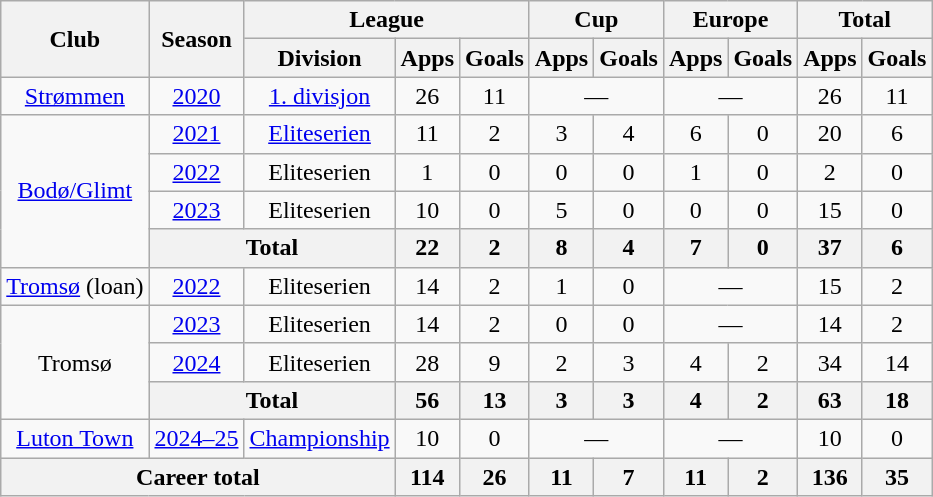<table class="wikitable" style="text-align:center">
<tr>
<th rowspan="2">Club</th>
<th rowspan="2">Season</th>
<th colspan="3">League</th>
<th colspan="2">Cup</th>
<th colspan="2">Europe</th>
<th colspan="2">Total</th>
</tr>
<tr>
<th>Division</th>
<th>Apps</th>
<th>Goals</th>
<th>Apps</th>
<th>Goals</th>
<th>Apps</th>
<th>Goals</th>
<th>Apps</th>
<th>Goals</th>
</tr>
<tr>
<td><a href='#'>Strømmen</a></td>
<td><a href='#'>2020</a></td>
<td><a href='#'>1. divisjon</a></td>
<td>26</td>
<td>11</td>
<td colspan="2">—</td>
<td colspan="2">—</td>
<td>26</td>
<td>11</td>
</tr>
<tr>
<td rowspan="4"><a href='#'>Bodø/Glimt</a></td>
<td><a href='#'>2021</a></td>
<td><a href='#'>Eliteserien</a></td>
<td>11</td>
<td>2</td>
<td>3</td>
<td>4</td>
<td>6</td>
<td>0</td>
<td>20</td>
<td>6</td>
</tr>
<tr>
<td><a href='#'>2022</a></td>
<td>Eliteserien</td>
<td>1</td>
<td>0</td>
<td>0</td>
<td>0</td>
<td>1</td>
<td>0</td>
<td>2</td>
<td>0</td>
</tr>
<tr>
<td><a href='#'>2023</a></td>
<td>Eliteserien</td>
<td>10</td>
<td>0</td>
<td>5</td>
<td>0</td>
<td>0</td>
<td>0</td>
<td>15</td>
<td>0</td>
</tr>
<tr>
<th colspan="2">Total</th>
<th>22</th>
<th>2</th>
<th>8</th>
<th>4</th>
<th>7</th>
<th>0</th>
<th>37</th>
<th>6</th>
</tr>
<tr>
<td><a href='#'>Tromsø</a> (loan)</td>
<td><a href='#'>2022</a></td>
<td>Eliteserien</td>
<td>14</td>
<td>2</td>
<td>1</td>
<td>0</td>
<td colspan="2">—</td>
<td>15</td>
<td>2</td>
</tr>
<tr>
<td rowspan="3">Tromsø</td>
<td><a href='#'>2023</a></td>
<td>Eliteserien</td>
<td>14</td>
<td>2</td>
<td>0</td>
<td>0</td>
<td colspan="2">—</td>
<td>14</td>
<td>2</td>
</tr>
<tr>
<td><a href='#'>2024</a></td>
<td>Eliteserien</td>
<td>28</td>
<td>9</td>
<td>2</td>
<td>3</td>
<td>4</td>
<td>2</td>
<td>34</td>
<td>14</td>
</tr>
<tr>
<th colspan="2">Total</th>
<th>56</th>
<th>13</th>
<th>3</th>
<th>3</th>
<th>4</th>
<th>2</th>
<th>63</th>
<th>18</th>
</tr>
<tr>
<td><a href='#'>Luton Town</a></td>
<td><a href='#'>2024–25</a></td>
<td><a href='#'>Championship</a></td>
<td>10</td>
<td>0</td>
<td colspan="2">—</td>
<td colspan="2">—</td>
<td>10</td>
<td>0</td>
</tr>
<tr>
<th colspan="3">Career total</th>
<th>114</th>
<th>26</th>
<th>11</th>
<th>7</th>
<th>11</th>
<th>2</th>
<th>136</th>
<th>35</th>
</tr>
</table>
